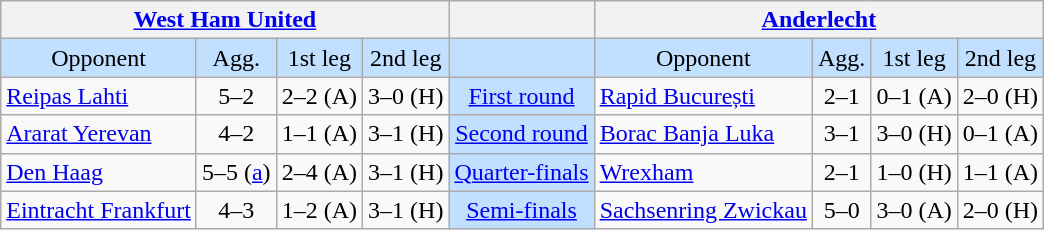<table class="wikitable" style="text-align:center">
<tr>
<th colspan=4> <a href='#'>West Ham United</a></th>
<th></th>
<th colspan=4> <a href='#'>Anderlecht</a></th>
</tr>
<tr style="background:#c1e0ff">
<td>Opponent</td>
<td>Agg.</td>
<td>1st leg</td>
<td>2nd leg</td>
<td></td>
<td>Opponent</td>
<td>Agg.</td>
<td>1st leg</td>
<td>2nd leg</td>
</tr>
<tr>
<td align=left> <a href='#'>Reipas Lahti</a></td>
<td>5–2</td>
<td>2–2 (A)</td>
<td>3–0 (H)</td>
<td style="background:#c1e0ff;"><a href='#'>First round</a></td>
<td align=left> <a href='#'>Rapid București</a></td>
<td>2–1</td>
<td>0–1 (A)</td>
<td>2–0 (H)</td>
</tr>
<tr>
<td align=left> <a href='#'>Ararat Yerevan</a></td>
<td>4–2</td>
<td>1–1 (A)</td>
<td>3–1 (H)</td>
<td style="background:#c1e0ff;"><a href='#'>Second round</a></td>
<td align=left> <a href='#'>Borac Banja Luka</a></td>
<td>3–1</td>
<td>3–0 (H)</td>
<td>0–1 (A)</td>
</tr>
<tr>
<td align=left> <a href='#'>Den Haag</a></td>
<td>5–5 (<a href='#'>a</a>)</td>
<td>2–4 (A)</td>
<td>3–1 (H)</td>
<td style="background:#c1e0ff;"><a href='#'>Quarter-finals</a></td>
<td align=left> <a href='#'>Wrexham</a></td>
<td>2–1</td>
<td>1–0 (H)</td>
<td>1–1 (A)</td>
</tr>
<tr>
<td align=left> <a href='#'>Eintracht Frankfurt</a></td>
<td>4–3</td>
<td>1–2 (A)</td>
<td>3–1 (H)</td>
<td style="background:#c1e0ff;"><a href='#'>Semi-finals</a></td>
<td align=left> <a href='#'>Sachsenring Zwickau</a></td>
<td>5–0</td>
<td>3–0 (A)</td>
<td>2–0 (H)</td>
</tr>
</table>
